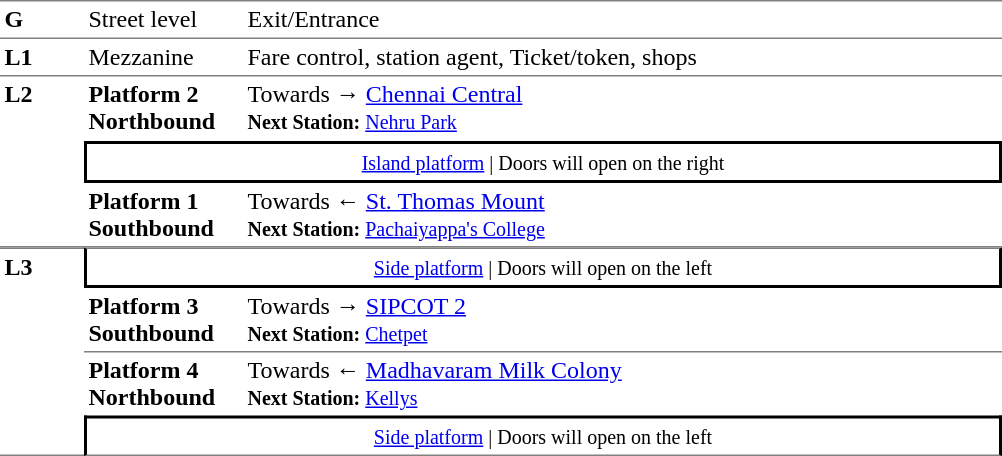<table table border=0 cellspacing=0 cellpadding=3>
<tr>
<td style="border-top:solid 1px gray;border-bottom:solid 1px gray;" width=50 valign=top><strong>G</strong></td>
<td style="border-top:solid 1px gray;border-bottom:solid 1px gray;" width=100 valign=top>Street level</td>
<td style="border-top:solid 1px gray;border-bottom:solid 1px gray;" width=390 valign=top>Exit/Entrance</td>
</tr>
<tr>
<td style="border-bottom:solid 1px gray;"><strong>L1</strong></td>
<td style="border-bottom:solid 1px gray;">Mezzanine</td>
<td style="border-bottom:solid 1px gray;">Fare control, station agent, Ticket/token, shops</td>
</tr>
<tr>
<td style="border-bottom:solid 1px gray;" width=50 rowspan=3 valign=top><strong>L2</strong></td>
<td style="border-bottom:solid 1px white;" width=100><span><strong>Platform 2</strong><br><strong>Northbound</strong></span></td>
<td style="border-bottom:solid 1px white;" width=500>Towards → <a href='#'>Chennai Central</a><br><small><strong>Next Station:</strong> <a href='#'>Nehru Park</a></small></td>
</tr>
<tr>
<td style="border-top:solid 2px black;border-right:solid 2px black;border-left:solid 2px black;border-bottom:solid 2px black;text-align:center;" colspan=2><small><a href='#'>Island platform</a> | Doors will open on the right </small></td>
</tr>
<tr>
<td style="border-bottom:solid 1px gray;" width=100><span><strong>Platform 1</strong><br><strong>Southbound</strong></span></td>
<td style="border-bottom:solid 1px gray;" width="500">Towards ← <a href='#'>St. Thomas Mount</a><br><small><strong>Next Station:</strong> <a href='#'>Pachaiyappa's College</a></small></td>
</tr>
<tr>
<td style="border-top:solid 1px gray;border-bottom:solid 1px gray;" width=50 rowspan=4 valign=top><strong>L3</strong></td>
<td style="border-top:solid 1px gray;border-right:solid 2px black;border-left:solid 2px black;border-bottom:solid 2px black;text-align:center;" colspan=2><small><a href='#'>Side platform</a> | Doors will open on the left </small></td>
</tr>
<tr>
<td style="border-bottom:solid 1px gray;" width=100><span><strong>Platform 3</strong><br><strong>Southbound</strong></span></td>
<td style="border-bottom:solid 1px gray;" width=500>Towards → <a href='#'>SIPCOT 2</a><br><small><strong>Next Station:</strong> <a href='#'>Chetpet</a></small></td>
</tr>
<tr>
<td><span><strong>Platform 4</strong><br><strong>Northbound</strong></span></td>
<td><span></span>Towards ← <a href='#'>Madhavaram Milk Colony</a><br><small><strong>Next Station:</strong> <a href='#'>Kellys</a></small></td>
</tr>
<tr>
<td style="border-top:solid 2px black;border-right:solid 2px black;border-left:solid 2px black;border-bottom:solid 1px gray;text-align:center;" colspan=2><small><a href='#'>Side platform</a> | Doors will open on the left </small></td>
</tr>
</table>
